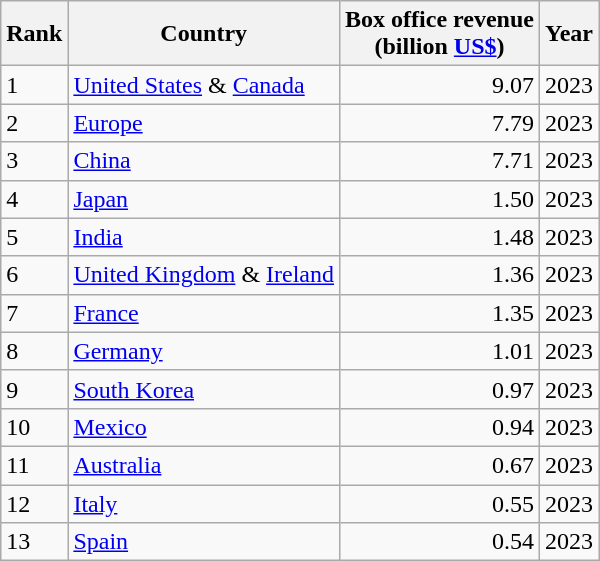<table class="wikitable sortable">
<tr>
<th>Rank</th>
<th>Country</th>
<th>Box office revenue<br>(billion <a href='#'>US$</a>)</th>
<th>Year</th>
</tr>
<tr>
<td>1</td>
<td> <a href='#'>United States</a> &  <a href='#'>Canada</a></td>
<td align="right">9.07</td>
<td>2023</td>
</tr>
<tr>
<td>2</td>
<td> <a href='#'>Europe</a></td>
<td align="right">7.79</td>
<td>2023</td>
</tr>
<tr>
<td>3</td>
<td> <a href='#'>China</a></td>
<td align="right">7.71</td>
<td>2023</td>
</tr>
<tr>
<td>4</td>
<td> <a href='#'>Japan</a></td>
<td align="right">1.50</td>
<td>2023</td>
</tr>
<tr>
<td>5</td>
<td> <a href='#'>India</a></td>
<td align="right">1.48</td>
<td>2023</td>
</tr>
<tr>
<td>6</td>
<td> <a href='#'>United Kingdom</a> &  <a href='#'>Ireland</a></td>
<td align="right">1.36</td>
<td>2023</td>
</tr>
<tr>
<td>7</td>
<td> <a href='#'>France</a></td>
<td align="right">1.35</td>
<td>2023</td>
</tr>
<tr>
<td>8</td>
<td> <a href='#'>Germany</a></td>
<td align="right">1.01</td>
<td>2023</td>
</tr>
<tr>
<td>9</td>
<td> <a href='#'>South Korea</a></td>
<td align="right">0.97</td>
<td>2023</td>
</tr>
<tr>
<td>10</td>
<td> <a href='#'>Mexico</a></td>
<td align="right">0.94</td>
<td>2023</td>
</tr>
<tr>
<td>11</td>
<td> <a href='#'>Australia</a></td>
<td align="right">0.67</td>
<td>2023</td>
</tr>
<tr>
<td>12</td>
<td> <a href='#'>Italy</a></td>
<td align="right">0.55</td>
<td>2023</td>
</tr>
<tr>
<td>13</td>
<td> <a href='#'>Spain</a></td>
<td align="right">0.54</td>
<td>2023</td>
</tr>
</table>
